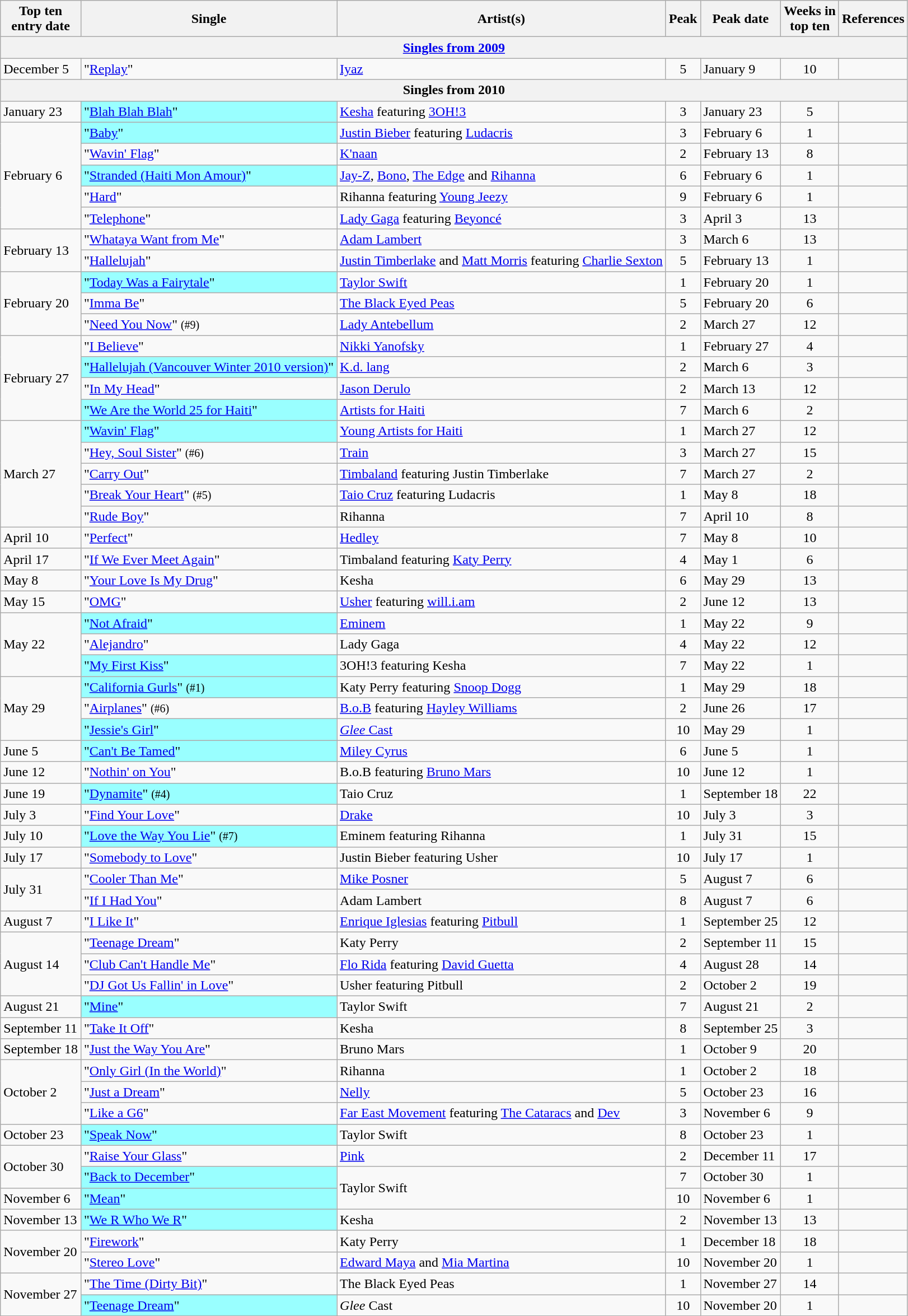<table class="wikitable sortable">
<tr>
<th>Top ten<br>entry date</th>
<th>Single</th>
<th>Artist(s)</th>
<th data-sort-type="number">Peak</th>
<th>Peak date</th>
<th data-sort-type="number">Weeks in<br>top ten</th>
<th>References</th>
</tr>
<tr>
<th colspan=7><a href='#'>Singles from 2009</a></th>
</tr>
<tr>
<td>December 5</td>
<td>"<a href='#'>Replay</a>"</td>
<td><a href='#'>Iyaz</a></td>
<td align="center">5</td>
<td>January 9</td>
<td align="center">10</td>
<td align="center"></td>
</tr>
<tr>
<th colspan=7>Singles from 2010</th>
</tr>
<tr>
<td>January 23</td>
<td bgcolor = #99FFFF>"<a href='#'>Blah Blah Blah</a>" </td>
<td><a href='#'>Kesha</a> featuring <a href='#'>3OH!3</a></td>
<td align="center">3</td>
<td>January 23</td>
<td align="center">5</td>
<td align="center"></td>
</tr>
<tr>
<td rowspan="5">February 6</td>
<td bgcolor = #99FFFF>"<a href='#'>Baby</a>" </td>
<td><a href='#'>Justin Bieber</a> featuring <a href='#'>Ludacris</a></td>
<td align="center">3</td>
<td>February 6</td>
<td align="center">1</td>
<td align="center"></td>
</tr>
<tr>
<td>"<a href='#'>Wavin' Flag</a>"</td>
<td><a href='#'>K'naan</a></td>
<td align="center">2</td>
<td>February 13</td>
<td align="center">8</td>
<td align="center"></td>
</tr>
<tr>
<td bgcolor = #99FFFF>"<a href='#'>Stranded (Haiti Mon Amour)</a>" </td>
<td><a href='#'>Jay-Z</a>, <a href='#'>Bono</a>, <a href='#'>The Edge</a> and <a href='#'>Rihanna</a></td>
<td align="center">6</td>
<td>February 6</td>
<td align="center">1</td>
<td align="center"></td>
</tr>
<tr>
<td>"<a href='#'>Hard</a>"</td>
<td>Rihanna featuring <a href='#'>Young Jeezy</a></td>
<td align="center">9</td>
<td>February 6</td>
<td align="center">1</td>
<td align="center"></td>
</tr>
<tr>
<td>"<a href='#'>Telephone</a>"</td>
<td><a href='#'>Lady Gaga</a> featuring <a href='#'>Beyoncé</a></td>
<td align="center">3</td>
<td>April 3</td>
<td align="center">13</td>
<td align="center"></td>
</tr>
<tr>
<td rowspan="2">February 13</td>
<td>"<a href='#'>Whataya Want from Me</a>"</td>
<td><a href='#'>Adam Lambert</a></td>
<td align="center">3</td>
<td>March 6</td>
<td align="center">13</td>
<td align="center"></td>
</tr>
<tr>
<td>"<a href='#'>Hallelujah</a>"</td>
<td><a href='#'>Justin Timberlake</a> and <a href='#'>Matt Morris</a> featuring <a href='#'>Charlie Sexton</a></td>
<td align="center">5</td>
<td>February 13</td>
<td align="center">1</td>
<td align="center"></td>
</tr>
<tr>
<td rowspan="3">February 20</td>
<td bgcolor = #99FFFF>"<a href='#'>Today Was a Fairytale</a>" </td>
<td><a href='#'>Taylor Swift</a></td>
<td align="center">1</td>
<td>February 20</td>
<td align="center">1</td>
<td align="center"></td>
</tr>
<tr>
<td>"<a href='#'>Imma Be</a>"</td>
<td><a href='#'>The Black Eyed Peas</a></td>
<td align="center">5</td>
<td>February 20</td>
<td align="center">6</td>
<td align="center"></td>
</tr>
<tr>
<td>"<a href='#'>Need You Now</a>" <small>(#9)</small></td>
<td><a href='#'>Lady Antebellum</a></td>
<td align="center">2</td>
<td>March 27</td>
<td align="center">12</td>
<td align="center"></td>
</tr>
<tr>
<td rowspan="4">February 27</td>
<td>"<a href='#'>I Believe</a>"</td>
<td><a href='#'>Nikki Yanofsky</a></td>
<td align="center">1</td>
<td>February 27</td>
<td align="center">4</td>
<td align="center"></td>
</tr>
<tr>
<td bgcolor = #99FFFF>"<a href='#'>Hallelujah (Vancouver Winter 2010 version)</a>" </td>
<td><a href='#'>K.d. lang</a></td>
<td align="center">2</td>
<td>March 6</td>
<td align="center">3</td>
<td align="center"></td>
</tr>
<tr>
<td>"<a href='#'>In My Head</a>"</td>
<td><a href='#'>Jason Derulo</a></td>
<td align="center">2</td>
<td>March 13</td>
<td align="center">12</td>
<td align="center"></td>
</tr>
<tr>
<td bgcolor = #99FFFF>"<a href='#'>We Are the World 25 for Haiti</a>" </td>
<td><a href='#'>Artists for Haiti</a></td>
<td align="center">7</td>
<td>March 6</td>
<td align="center">2</td>
<td align="center"></td>
</tr>
<tr>
<td rowspan="5">March 27</td>
<td bgcolor = #99FFFF>"<a href='#'>Wavin' Flag</a>" </td>
<td><a href='#'>Young Artists for Haiti</a></td>
<td align="center">1</td>
<td>March 27</td>
<td align="center">12</td>
<td align="center"></td>
</tr>
<tr>
<td>"<a href='#'>Hey, Soul Sister</a>" <small>(#6)</small></td>
<td><a href='#'>Train</a></td>
<td align="center">3</td>
<td>March 27</td>
<td align="center">15</td>
<td align="center"></td>
</tr>
<tr>
<td>"<a href='#'>Carry Out</a>"</td>
<td><a href='#'>Timbaland</a> featuring Justin Timberlake</td>
<td align="center">7</td>
<td>March 27</td>
<td align="center">2</td>
<td align="center"></td>
</tr>
<tr>
<td>"<a href='#'>Break Your Heart</a>" <small>(#5)</small></td>
<td><a href='#'>Taio Cruz</a> featuring Ludacris</td>
<td align="center">1</td>
<td>May 8</td>
<td align="center">18</td>
<td align="center"></td>
</tr>
<tr>
<td>"<a href='#'>Rude Boy</a>"</td>
<td>Rihanna</td>
<td align="center">7</td>
<td>April 10</td>
<td align="center">8</td>
<td align="center"></td>
</tr>
<tr>
<td>April 10</td>
<td>"<a href='#'>Perfect</a>"</td>
<td><a href='#'>Hedley</a></td>
<td align="center">7</td>
<td>May 8</td>
<td align="center">10</td>
<td align="center"></td>
</tr>
<tr>
<td>April 17</td>
<td>"<a href='#'>If We Ever Meet Again</a>"</td>
<td>Timbaland featuring <a href='#'>Katy Perry</a></td>
<td align="center">4</td>
<td>May 1</td>
<td align="center">6</td>
<td align="center"></td>
</tr>
<tr>
<td>May 8</td>
<td>"<a href='#'>Your Love Is My Drug</a>"</td>
<td>Kesha</td>
<td align="center">6</td>
<td>May 29</td>
<td align="center">13</td>
<td align="center"></td>
</tr>
<tr>
<td>May 15</td>
<td>"<a href='#'>OMG</a>"</td>
<td><a href='#'>Usher</a> featuring <a href='#'>will.i.am</a></td>
<td align="center">2</td>
<td>June 12</td>
<td align="center">13</td>
<td align="center"></td>
</tr>
<tr>
<td rowspan="3">May 22</td>
<td bgcolor = #99FFFF>"<a href='#'>Not Afraid</a>" </td>
<td><a href='#'>Eminem</a></td>
<td align="center">1</td>
<td>May 22</td>
<td align="center">9</td>
<td align="center"></td>
</tr>
<tr>
<td>"<a href='#'>Alejandro</a>"</td>
<td>Lady Gaga</td>
<td align="center">4</td>
<td>May 22</td>
<td align="center">12</td>
<td align="center"></td>
</tr>
<tr>
<td bgcolor = #99FFFF>"<a href='#'>My First Kiss</a>" </td>
<td>3OH!3 featuring Kesha</td>
<td align="center">7</td>
<td>May 22</td>
<td align="center">1</td>
<td align="center"></td>
</tr>
<tr>
<td rowspan="3">May 29</td>
<td bgcolor = #99FFFF>"<a href='#'>California Gurls</a>" <small>(#1)</small> </td>
<td>Katy Perry featuring <a href='#'>Snoop Dogg</a></td>
<td align="center">1</td>
<td>May 29</td>
<td align="center">18</td>
<td align="center"></td>
</tr>
<tr>
<td>"<a href='#'>Airplanes</a>" <small>(#6)</small></td>
<td><a href='#'>B.o.B</a> featuring <a href='#'>Hayley Williams</a></td>
<td align="center">2</td>
<td>June 26</td>
<td align="center">17</td>
<td align="center"></td>
</tr>
<tr>
<td bgcolor = #99FFFF>"<a href='#'>Jessie's Girl</a>" </td>
<td><a href='#'><em>Glee</em> Cast</a></td>
<td align="center">10</td>
<td>May 29</td>
<td align="center">1</td>
<td align="center"></td>
</tr>
<tr>
<td>June 5</td>
<td bgcolor = #99FFFF>"<a href='#'>Can't Be Tamed</a>" </td>
<td><a href='#'>Miley Cyrus</a></td>
<td align="center">6</td>
<td>June 5</td>
<td align="center">1</td>
<td align="center"></td>
</tr>
<tr>
<td>June 12</td>
<td>"<a href='#'>Nothin' on You</a>"</td>
<td>B.o.B featuring <a href='#'>Bruno Mars</a></td>
<td align="center">10</td>
<td>June 12</td>
<td align="center">1</td>
<td align="center"></td>
</tr>
<tr>
<td>June 19</td>
<td bgcolor = #99FFFF>"<a href='#'>Dynamite</a>" <small>(#4)</small> </td>
<td>Taio Cruz</td>
<td align="center">1</td>
<td>September 18</td>
<td align="center">22</td>
<td align="center"></td>
</tr>
<tr>
<td>July 3</td>
<td>"<a href='#'>Find Your Love</a>"</td>
<td><a href='#'>Drake</a></td>
<td align="center">10</td>
<td>July 3</td>
<td align="center">3</td>
<td align="center"></td>
</tr>
<tr>
<td>July 10</td>
<td bgcolor = #99FFFF>"<a href='#'>Love the Way You Lie</a>" <small>(#7)</small> </td>
<td>Eminem featuring Rihanna</td>
<td align="center">1</td>
<td>July 31</td>
<td align="center">15</td>
<td align="center"></td>
</tr>
<tr>
<td>July 17</td>
<td>"<a href='#'>Somebody to Love</a>"</td>
<td>Justin Bieber featuring Usher</td>
<td align="center">10</td>
<td>July 17</td>
<td align="center">1</td>
<td align="center"></td>
</tr>
<tr>
<td rowspan="2">July 31</td>
<td>"<a href='#'>Cooler Than Me</a>"</td>
<td><a href='#'>Mike Posner</a></td>
<td align="center">5</td>
<td>August 7</td>
<td align="center">6</td>
<td align="center"></td>
</tr>
<tr>
<td>"<a href='#'>If I Had You</a>"</td>
<td>Adam Lambert</td>
<td align="center">8</td>
<td>August 7</td>
<td align="center">6</td>
<td align="center"></td>
</tr>
<tr>
<td>August 7</td>
<td>"<a href='#'>I Like It</a>"</td>
<td><a href='#'>Enrique Iglesias</a> featuring <a href='#'>Pitbull</a></td>
<td align="center">1</td>
<td>September 25</td>
<td align="center">12</td>
<td align="center"></td>
</tr>
<tr>
<td rowspan="3">August 14</td>
<td>"<a href='#'>Teenage Dream</a>"</td>
<td>Katy Perry</td>
<td align="center">2</td>
<td>September 11</td>
<td align="center">15</td>
<td align="center"></td>
</tr>
<tr>
<td>"<a href='#'>Club Can't Handle Me</a>"</td>
<td><a href='#'>Flo Rida</a> featuring <a href='#'>David Guetta</a></td>
<td align="center">4</td>
<td>August 28</td>
<td align="center">14</td>
<td align="center"></td>
</tr>
<tr>
<td>"<a href='#'>DJ Got Us Fallin' in Love</a>"</td>
<td>Usher featuring Pitbull</td>
<td align="center">2</td>
<td>October 2</td>
<td align="center">19</td>
<td align="center"></td>
</tr>
<tr>
<td>August 21</td>
<td bgcolor = #99FFFF>"<a href='#'>Mine</a>" </td>
<td>Taylor Swift</td>
<td align="center">7</td>
<td>August 21</td>
<td align="center">2</td>
<td align="center"></td>
</tr>
<tr>
<td>September 11</td>
<td>"<a href='#'>Take It Off</a>"</td>
<td>Kesha</td>
<td align="center">8</td>
<td>September 25</td>
<td align="center">3</td>
<td align="center"></td>
</tr>
<tr>
<td>September 18</td>
<td>"<a href='#'>Just the Way You Are</a>"</td>
<td>Bruno Mars</td>
<td align="center">1</td>
<td>October 9</td>
<td align="center">20</td>
<td align="center"></td>
</tr>
<tr>
<td rowspan="3">October 2</td>
<td>"<a href='#'>Only Girl (In the World)</a>"</td>
<td>Rihanna</td>
<td align="center">1</td>
<td>October 2</td>
<td align="center">18</td>
<td align="center"></td>
</tr>
<tr>
<td>"<a href='#'>Just a Dream</a>"</td>
<td><a href='#'>Nelly</a></td>
<td align="center">5</td>
<td>October 23</td>
<td align="center">16</td>
<td align="center"></td>
</tr>
<tr>
<td>"<a href='#'>Like a G6</a>"</td>
<td><a href='#'>Far East Movement</a> featuring <a href='#'>The Cataracs</a> and <a href='#'>Dev</a></td>
<td align="center">3</td>
<td>November 6</td>
<td align="center">9</td>
<td align="center"></td>
</tr>
<tr>
<td>October 23</td>
<td bgcolor = #99FFFF>"<a href='#'>Speak Now</a>" </td>
<td>Taylor Swift</td>
<td align="center">8</td>
<td>October 23</td>
<td align="center">1</td>
<td align="center"></td>
</tr>
<tr>
<td rowspan="2">October 30</td>
<td>"<a href='#'>Raise Your Glass</a>"</td>
<td><a href='#'>Pink</a></td>
<td align="center">2</td>
<td>December 11</td>
<td align="center">17</td>
<td align="center"></td>
</tr>
<tr>
<td bgcolor = #99FFFF>"<a href='#'>Back to December</a>" </td>
<td rowspan="2">Taylor Swift</td>
<td align="center">7</td>
<td>October 30</td>
<td align="center">1</td>
<td align="center"></td>
</tr>
<tr>
<td>November 6</td>
<td bgcolor = #99FFFF>"<a href='#'>Mean</a>" </td>
<td align="center">10</td>
<td>November 6</td>
<td align="center">1</td>
<td align="center"></td>
</tr>
<tr>
<td>November 13</td>
<td bgcolor = #99FFFF>"<a href='#'>We R Who We R</a>" </td>
<td>Kesha</td>
<td align="center">2</td>
<td>November 13</td>
<td align="center">13</td>
<td align="center"></td>
</tr>
<tr>
<td rowspan="2">November 20</td>
<td>"<a href='#'>Firework</a>"</td>
<td>Katy Perry</td>
<td align="center">1</td>
<td>December 18</td>
<td align="center">18</td>
<td align="center"></td>
</tr>
<tr>
<td>"<a href='#'>Stereo Love</a>"</td>
<td><a href='#'>Edward Maya</a> and <a href='#'>Mia Martina</a></td>
<td align="center">10</td>
<td>November 20</td>
<td align="center">1</td>
<td align="center"></td>
</tr>
<tr>
<td rowspan="2">November 27</td>
<td>"<a href='#'>The Time (Dirty Bit)</a>"</td>
<td>The Black Eyed Peas</td>
<td align="center">1</td>
<td>November 27</td>
<td align="center">14</td>
<td align="center"></td>
</tr>
<tr>
<td bgcolor = #99FFFF>"<a href='#'>Teenage Dream</a>" </td>
<td><em>Glee</em> Cast</td>
<td align="center">10</td>
<td>November 20</td>
<td align="center">1</td>
<td align="center"></td>
</tr>
</table>
